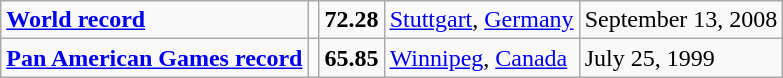<table class="wikitable">
<tr>
<td><strong><a href='#'>World record</a></strong></td>
<td></td>
<td><strong>72.28</strong></td>
<td><a href='#'>Stuttgart</a>, <a href='#'>Germany</a></td>
<td>September 13, 2008</td>
</tr>
<tr>
<td><strong><a href='#'>Pan American Games record</a></strong></td>
<td></td>
<td><strong>65.85</strong></td>
<td><a href='#'>Winnipeg</a>, <a href='#'>Canada</a></td>
<td>July 25, 1999</td>
</tr>
</table>
